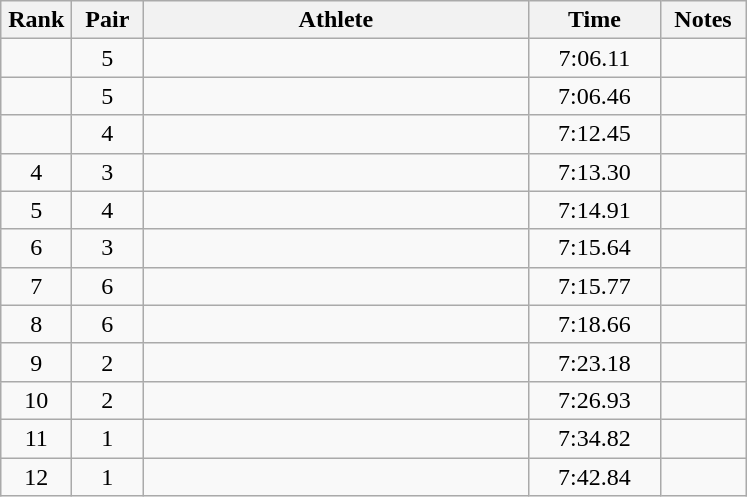<table class=wikitable style="text-align:center">
<tr>
<th width=40>Rank</th>
<th width=40>Pair</th>
<th width=250>Athlete</th>
<th width=80>Time</th>
<th width=50>Notes</th>
</tr>
<tr>
<td></td>
<td>5</td>
<td align=left></td>
<td>7:06.11</td>
<td></td>
</tr>
<tr>
<td></td>
<td>5</td>
<td align=left></td>
<td>7:06.46</td>
<td></td>
</tr>
<tr>
<td></td>
<td>4</td>
<td align=left></td>
<td>7:12.45</td>
<td></td>
</tr>
<tr>
<td>4</td>
<td>3</td>
<td align=left></td>
<td>7:13.30</td>
<td></td>
</tr>
<tr>
<td>5</td>
<td>4</td>
<td align=left></td>
<td>7:14.91</td>
<td></td>
</tr>
<tr>
<td>6</td>
<td>3</td>
<td align=left></td>
<td>7:15.64</td>
<td></td>
</tr>
<tr>
<td>7</td>
<td>6</td>
<td align=left></td>
<td>7:15.77</td>
<td></td>
</tr>
<tr>
<td>8</td>
<td>6</td>
<td align=left></td>
<td>7:18.66</td>
<td></td>
</tr>
<tr>
<td>9</td>
<td>2</td>
<td align=left></td>
<td>7:23.18</td>
<td></td>
</tr>
<tr>
<td>10</td>
<td>2</td>
<td align=left></td>
<td>7:26.93</td>
<td></td>
</tr>
<tr>
<td>11</td>
<td>1</td>
<td align=left></td>
<td>7:34.82</td>
<td></td>
</tr>
<tr>
<td>12</td>
<td>1</td>
<td align=left></td>
<td>7:42.84</td>
<td></td>
</tr>
</table>
